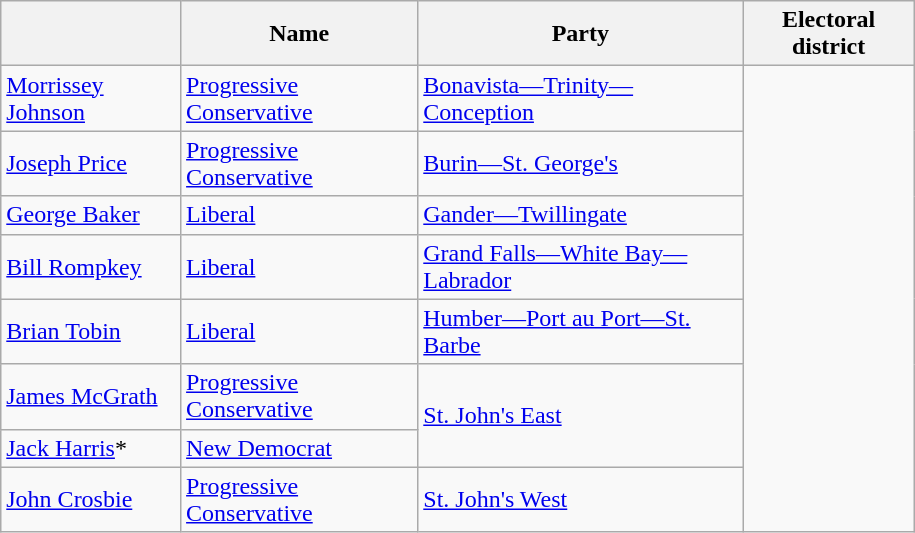<table class="wikitable" style="width:610px;">
<tr>
<th></th>
<th>Name</th>
<th>Party</th>
<th>Electoral district</th>
</tr>
<tr>
<td><a href='#'>Morrissey Johnson</a></td>
<td><a href='#'>Progressive Conservative</a></td>
<td><a href='#'>Bonavista—Trinity—Conception</a></td>
</tr>
<tr>
<td><a href='#'>Joseph Price</a></td>
<td><a href='#'>Progressive Conservative</a></td>
<td><a href='#'>Burin—St. George's</a></td>
</tr>
<tr>
<td><a href='#'>George Baker</a></td>
<td><a href='#'>Liberal</a></td>
<td><a href='#'>Gander—Twillingate</a></td>
</tr>
<tr>
<td><a href='#'>Bill Rompkey</a></td>
<td><a href='#'>Liberal</a></td>
<td><a href='#'>Grand Falls—White Bay—Labrador</a></td>
</tr>
<tr>
<td><a href='#'>Brian Tobin</a></td>
<td><a href='#'>Liberal</a></td>
<td><a href='#'>Humber—Port au Port—St. Barbe</a></td>
</tr>
<tr>
<td><a href='#'>James McGrath</a></td>
<td><a href='#'>Progressive Conservative</a></td>
<td rowspan="2"><a href='#'>St. John's East</a></td>
</tr>
<tr>
<td><a href='#'>Jack Harris</a>*</td>
<td><a href='#'>New Democrat</a></td>
</tr>
<tr>
<td><a href='#'>John Crosbie</a></td>
<td><a href='#'>Progressive Conservative</a></td>
<td><a href='#'>St. John's West</a></td>
</tr>
</table>
